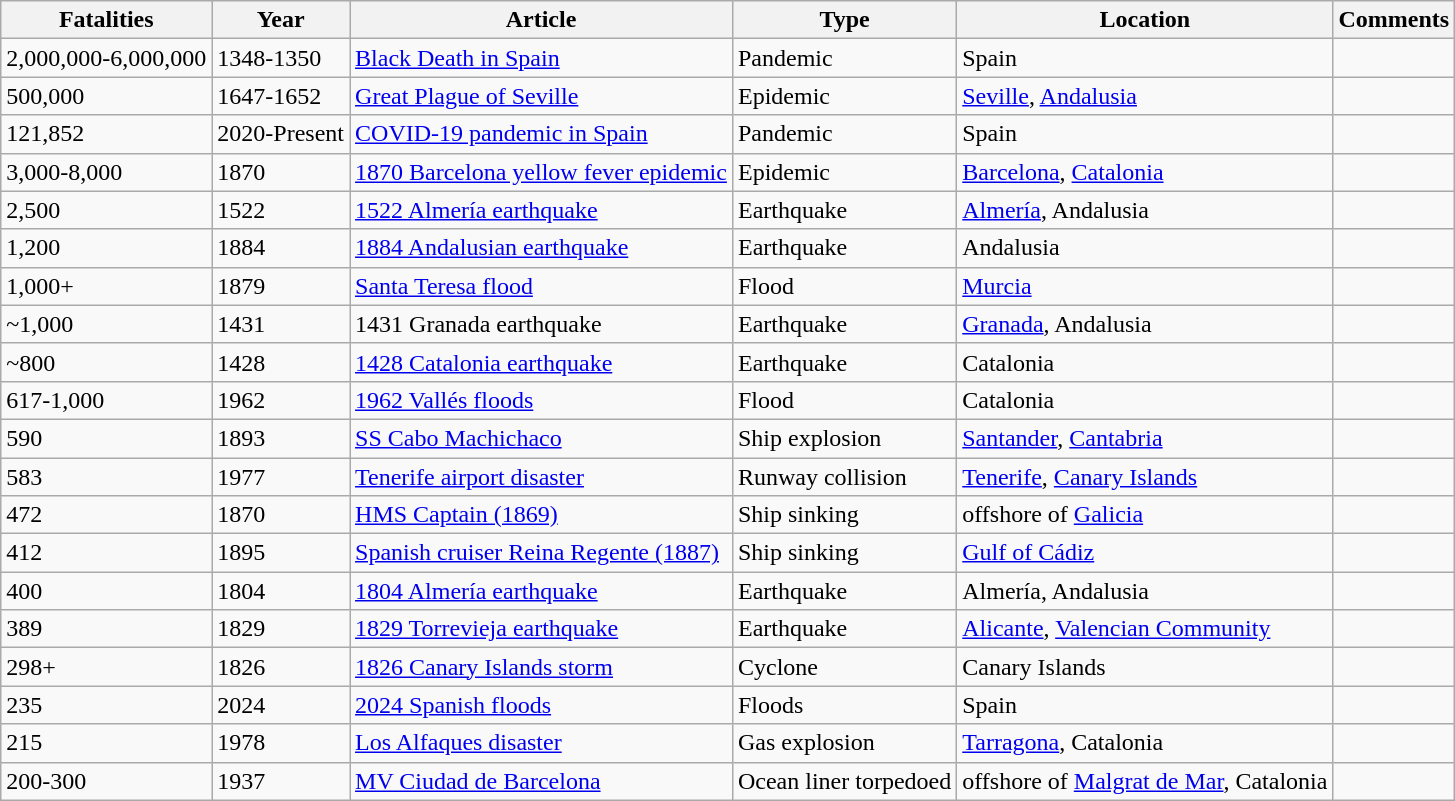<table class="wikitable sortable sticky-header" style=text-align:left" style="margin:1em auto;">
<tr>
<th data-sort-type="number">Fatalities</th>
<th>Year</th>
<th>Article</th>
<th>Type</th>
<th>Location</th>
<th>Comments</th>
</tr>
<tr>
<td>2,000,000-6,000,000</td>
<td>1348-1350</td>
<td><a href='#'>Black Death in Spain</a></td>
<td>Pandemic</td>
<td>Spain</td>
<td></td>
</tr>
<tr>
<td>500,000</td>
<td>1647-1652</td>
<td><a href='#'>Great Plague of Seville</a></td>
<td>Epidemic</td>
<td><a href='#'>Seville</a>, <a href='#'>Andalusia</a></td>
<td></td>
</tr>
<tr>
<td>121,852</td>
<td>2020-Present</td>
<td><a href='#'>COVID-19 pandemic in Spain</a></td>
<td>Pandemic</td>
<td>Spain</td>
<td></td>
</tr>
<tr>
<td>3,000-8,000</td>
<td>1870</td>
<td><a href='#'>1870 Barcelona yellow fever epidemic</a></td>
<td>Epidemic</td>
<td><a href='#'>Barcelona</a>, <a href='#'>Catalonia</a></td>
<td></td>
</tr>
<tr>
<td>2,500</td>
<td>1522</td>
<td><a href='#'>1522 Almería earthquake</a></td>
<td>Earthquake</td>
<td><a href='#'>Almería</a>, Andalusia</td>
<td></td>
</tr>
<tr>
<td>1,200</td>
<td>1884</td>
<td><a href='#'>1884 Andalusian earthquake</a></td>
<td>Earthquake</td>
<td>Andalusia</td>
<td></td>
</tr>
<tr>
<td>1,000+</td>
<td>1879</td>
<td><a href='#'>Santa Teresa flood</a></td>
<td>Flood</td>
<td><a href='#'>Murcia</a></td>
<td></td>
</tr>
<tr>
<td>~1,000</td>
<td>1431</td>
<td>1431 Granada earthquake</td>
<td>Earthquake</td>
<td><a href='#'>Granada</a>, Andalusia</td>
<td></td>
</tr>
<tr>
<td>~800</td>
<td>1428</td>
<td><a href='#'>1428 Catalonia earthquake</a></td>
<td>Earthquake</td>
<td>Catalonia</td>
<td></td>
</tr>
<tr>
<td>617-1,000</td>
<td>1962</td>
<td><a href='#'>1962 Vallés floods</a></td>
<td>Flood</td>
<td>Catalonia</td>
<td></td>
</tr>
<tr>
<td>590</td>
<td>1893</td>
<td><a href='#'>SS Cabo Machichaco</a></td>
<td>Ship explosion</td>
<td><a href='#'>Santander</a>, <a href='#'>Cantabria</a></td>
<td></td>
</tr>
<tr>
<td>583</td>
<td>1977</td>
<td><a href='#'>Tenerife airport disaster</a></td>
<td>Runway collision</td>
<td><a href='#'>Tenerife</a>, <a href='#'>Canary Islands</a></td>
<td></td>
</tr>
<tr>
<td>472</td>
<td>1870</td>
<td><a href='#'>HMS Captain (1869)</a></td>
<td>Ship sinking</td>
<td>offshore of <a href='#'>Galicia</a></td>
<td></td>
</tr>
<tr>
<td>412</td>
<td>1895</td>
<td><a href='#'>Spanish cruiser Reina Regente (1887)</a></td>
<td>Ship sinking</td>
<td><a href='#'>Gulf of Cádiz</a></td>
<td></td>
</tr>
<tr>
<td>400</td>
<td>1804</td>
<td><a href='#'>1804 Almería earthquake</a></td>
<td>Earthquake</td>
<td>Almería, Andalusia</td>
<td></td>
</tr>
<tr>
<td>389</td>
<td>1829</td>
<td><a href='#'>1829 Torrevieja earthquake</a></td>
<td>Earthquake</td>
<td><a href='#'>Alicante</a>, <a href='#'>Valencian Community</a></td>
<td></td>
</tr>
<tr>
<td>298+</td>
<td>1826</td>
<td><a href='#'>1826 Canary Islands storm</a></td>
<td>Cyclone</td>
<td>Canary Islands</td>
<td></td>
</tr>
<tr>
<td>235</td>
<td>2024</td>
<td><a href='#'>2024 Spanish floods</a></td>
<td>Floods</td>
<td>Spain</td>
<td></td>
</tr>
<tr>
<td>215</td>
<td>1978</td>
<td><a href='#'>Los Alfaques disaster</a></td>
<td>Gas explosion</td>
<td><a href='#'>Tarragona</a>, Catalonia</td>
<td></td>
</tr>
<tr>
<td>200-300</td>
<td>1937</td>
<td><a href='#'>MV Ciudad de Barcelona</a></td>
<td>Ocean liner torpedoed</td>
<td>offshore of <a href='#'>Malgrat de Mar</a>, Catalonia</td>
<td></td>
</tr>
</table>
